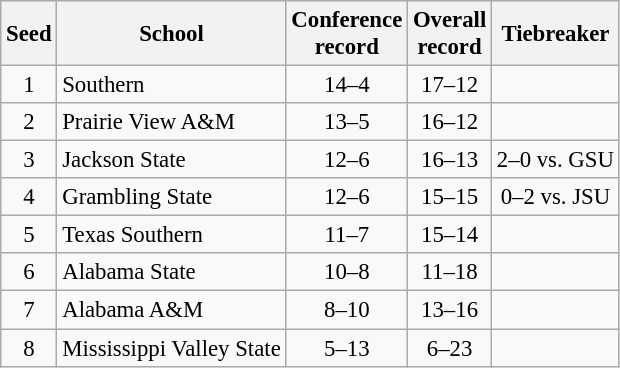<table class="wikitable" style="white-space:nowrap; font-size:95%; text-align:center">
<tr>
<th>Seed</th>
<th>School</th>
<th>Conference<br>record</th>
<th>Overall<br>record</th>
<th>Tiebreaker</th>
</tr>
<tr>
<td>1</td>
<td align=left>Southern</td>
<td>14–4</td>
<td>17–12</td>
<td></td>
</tr>
<tr>
<td>2</td>
<td align=left>Prairie View A&M</td>
<td>13–5</td>
<td>16–12</td>
<td></td>
</tr>
<tr>
<td>3</td>
<td align=left>Jackson State</td>
<td>12–6</td>
<td>16–13</td>
<td>2–0 vs. GSU</td>
</tr>
<tr>
<td>4</td>
<td align=left>Grambling State</td>
<td>12–6</td>
<td>15–15</td>
<td>0–2 vs. JSU</td>
</tr>
<tr>
<td>5</td>
<td align=left>Texas Southern</td>
<td>11–7</td>
<td>15–14</td>
<td></td>
</tr>
<tr>
<td>6</td>
<td align=left>Alabama State</td>
<td>10–8</td>
<td>11–18</td>
<td></td>
</tr>
<tr>
<td>7</td>
<td align=left>Alabama A&M</td>
<td>8–10</td>
<td>13–16</td>
<td></td>
</tr>
<tr>
<td>8</td>
<td align=left>Mississippi Valley State</td>
<td>5–13</td>
<td>6–23</td>
<td></td>
</tr>
</table>
